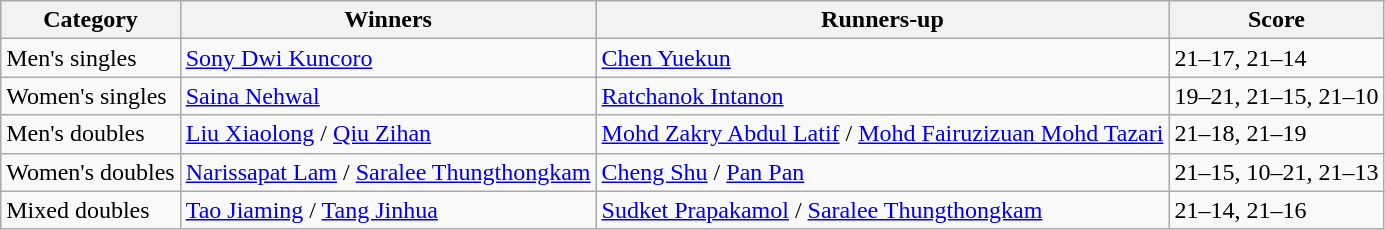<table class=wikitable style="white-space:nowrap;">
<tr>
<th>Category</th>
<th>Winners</th>
<th>Runners-up</th>
<th>Score</th>
</tr>
<tr>
<td>Men's singles</td>
<td> <a href='#'>Sony Dwi Kuncoro</a></td>
<td> <a href='#'>Chen Yuekun</a></td>
<td>21–17, 21–14</td>
</tr>
<tr>
<td>Women's singles</td>
<td> <a href='#'>Saina Nehwal</a></td>
<td> <a href='#'>Ratchanok Intanon</a></td>
<td>19–21, 21–15, 21–10</td>
</tr>
<tr>
<td>Men's doubles</td>
<td> <a href='#'>Liu Xiaolong</a> / <a href='#'>Qiu Zihan</a></td>
<td> <a href='#'>Mohd Zakry Abdul Latif</a> / <a href='#'>Mohd Fairuzizuan Mohd Tazari</a></td>
<td>21–18, 21–19</td>
</tr>
<tr>
<td>Women's doubles</td>
<td> <a href='#'>Narissapat Lam</a> / <a href='#'>Saralee Thungthongkam</a></td>
<td> <a href='#'>Cheng Shu</a> / <a href='#'>Pan Pan</a></td>
<td>21–15, 10–21, 21–13</td>
</tr>
<tr>
<td>Mixed doubles</td>
<td> <a href='#'>Tao Jiaming</a> / <a href='#'>Tang Jinhua</a></td>
<td> <a href='#'>Sudket Prapakamol</a> / <a href='#'>Saralee Thungthongkam</a></td>
<td>21–14, 21–16</td>
</tr>
</table>
